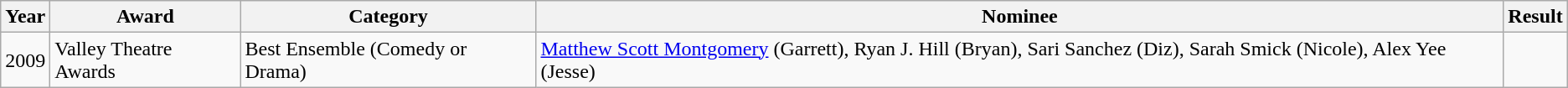<table class="wikitable">
<tr>
<th>Year</th>
<th>Award</th>
<th>Category</th>
<th>Nominee</th>
<th>Result</th>
</tr>
<tr>
<td>2009</td>
<td>Valley Theatre Awards</td>
<td>Best Ensemble (Comedy or Drama)</td>
<td><a href='#'>Matthew Scott Montgomery</a> (Garrett), Ryan J. Hill (Bryan), Sari Sanchez (Diz), Sarah Smick (Nicole), Alex Yee (Jesse)</td>
<td></td>
</tr>
</table>
